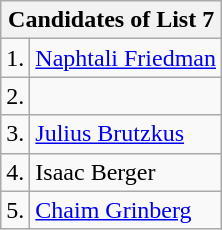<table class=wikitable>
<tr>
<th colspan=3>Candidates of List 7</th>
</tr>
<tr>
<td>1.</td>
<td><a href='#'>Naphtali Friedman</a></td>
</tr>
<tr>
<td>2.</td>
<td></td>
</tr>
<tr>
<td>3.</td>
<td><a href='#'>Julius Brutzkus</a></td>
</tr>
<tr>
<td>4.</td>
<td>Isaac Berger</td>
</tr>
<tr>
<td>5.</td>
<td><a href='#'>Chaim Grinberg</a></td>
</tr>
</table>
